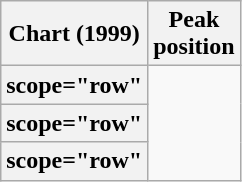<table class="wikitable plainrowheaders sortable">
<tr>
<th scope="col">Chart (1999)</th>
<th scope="col">Peak<br>position</th>
</tr>
<tr>
<th>scope="row" </th>
</tr>
<tr>
<th>scope="row" </th>
</tr>
<tr>
<th>scope="row" </th>
</tr>
</table>
